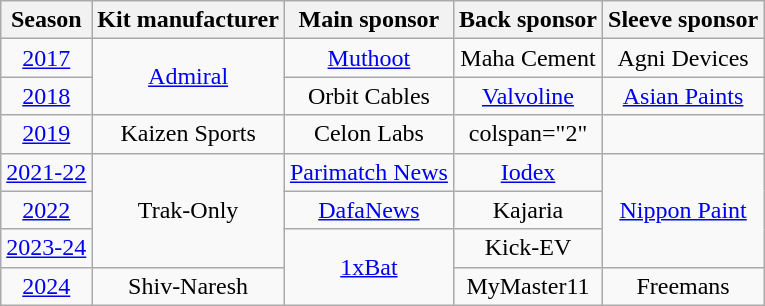<table class="wikitable" style="text-align: center;">
<tr>
<th>Season</th>
<th>Kit manufacturer</th>
<th>Main sponsor</th>
<th>Back sponsor</th>
<th>Sleeve sponsor</th>
</tr>
<tr>
<td><a href='#'>2017</a></td>
<td rowspan="2"><a href='#'>Admiral</a></td>
<td><a href='#'>Muthoot</a></td>
<td>Maha Cement</td>
<td>Agni Devices</td>
</tr>
<tr>
<td><a href='#'>2018</a></td>
<td>Orbit Cables</td>
<td><a href='#'>Valvoline</a></td>
<td><a href='#'>Asian Paints</a></td>
</tr>
<tr>
<td><a href='#'>2019</a></td>
<td>Kaizen Sports</td>
<td>Celon Labs</td>
<td>colspan="2" </td>
</tr>
<tr>
<td><a href='#'>2021-22</a></td>
<td rowspan="3">Trak-Only</td>
<td><a href='#'>Parimatch News</a></td>
<td><a href='#'>Iodex</a></td>
<td rowspan="3"><a href='#'>Nippon Paint</a></td>
</tr>
<tr>
<td><a href='#'>2022</a></td>
<td><a href='#'>DafaNews</a></td>
<td>Kajaria</td>
</tr>
<tr>
<td><a href='#'>2023-24</a></td>
<td rowspan="2"><a href='#'>1xBat</a></td>
<td>Kick-EV</td>
</tr>
<tr>
<td><a href='#'>2024</a></td>
<td>Shiv-Naresh</td>
<td>MyMaster11</td>
<td>Freemans</td>
</tr>
</table>
